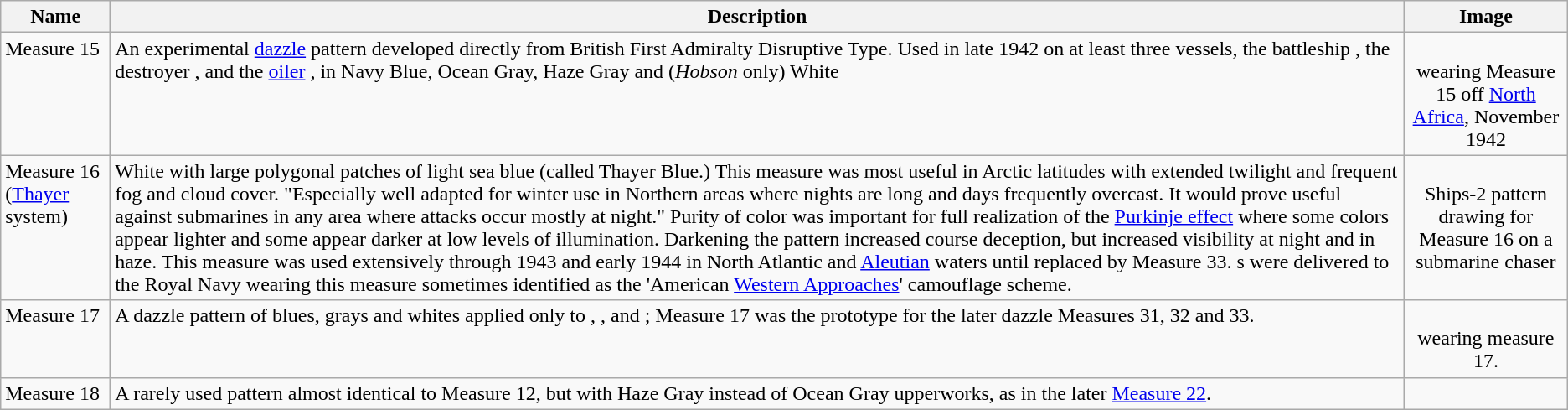<table class="wikitable">
<tr>
<th>Name</th>
<th>Description</th>
<th>Image</th>
</tr>
<tr id="Measure 15" style="vertical-align:top;">
<td>Measure 15</td>
<td>An experimental <a href='#'>dazzle</a> pattern developed directly from British First Admiralty Disruptive Type. Used in late 1942 on at least three vessels, the battleship , the destroyer , and the <a href='#'>oiler</a> , in Navy Blue, Ocean Gray, Haze Gray and (<em>Hobson</em> only) White</td>
<td align=center><br> wearing Measure 15 off <a href='#'>North Africa</a>, November 1942</td>
</tr>
<tr id="Measure 16" style="vertical-align:top;">
<td>Measure 16<br>(<a href='#'>Thayer</a> system)</td>
<td>White with large polygonal patches of light sea blue (called Thayer Blue.) This measure was most useful in Arctic latitudes with extended twilight and frequent fog and cloud cover. "Especially well adapted for winter use in Northern areas where nights are long and days frequently overcast. It would prove useful against submarines in any area where attacks occur mostly at night." Purity of color was important for full realization of the <a href='#'>Purkinje effect</a> where some colors appear lighter and some appear darker at low levels of illumination. Darkening the pattern increased course deception, but increased visibility at night and in haze. This measure was used extensively through 1943 and early 1944 in North Atlantic and <a href='#'>Aleutian</a> waters until replaced by Measure 33. s were delivered to the Royal Navy wearing this measure sometimes identified as the 'American <a href='#'>Western Approaches</a>' camouflage scheme.</td>
<td align=center><br>Ships-2 pattern drawing for Measure 16 on a submarine chaser</td>
</tr>
<tr id="Measure 17" style="vertical-align:top;">
<td>Measure 17</td>
<td>A dazzle pattern of blues, grays and whites applied only to , , and ; Measure 17 was the prototype for the later dazzle Measures 31, 32 and 33.</td>
<td align=center><br> wearing measure 17.</td>
</tr>
<tr id="Measure 18" style="vertical-align:top;">
<td>Measure 18</td>
<td>A rarely used pattern almost identical to Measure 12, but with Haze Gray instead of Ocean Gray upperworks, as in the later <a href='#'>Measure 22</a>.</td>
<td></td>
</tr>
</table>
